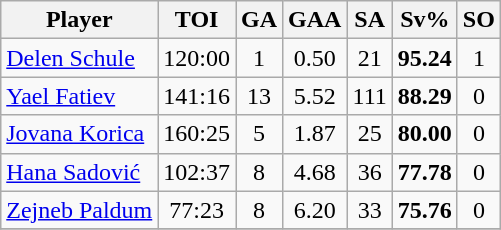<table class="wikitable sortable" style="text-align:center;">
<tr>
<th>Player</th>
<th>TOI</th>
<th>GA</th>
<th>GAA</th>
<th>SA</th>
<th>Sv%</th>
<th>SO</th>
</tr>
<tr>
<td style="text-align:left;"> <a href='#'>Delen Schule</a></td>
<td>120:00</td>
<td>1</td>
<td>0.50</td>
<td>21</td>
<td><strong>95.24</strong></td>
<td>1</td>
</tr>
<tr>
<td style="text-align:left;"> <a href='#'>Yael Fatiev</a></td>
<td>141:16</td>
<td>13</td>
<td>5.52</td>
<td>111</td>
<td><strong>88.29</strong></td>
<td>0</td>
</tr>
<tr>
<td style="text-align:left;"> <a href='#'>Jovana Korica</a></td>
<td>160:25</td>
<td>5</td>
<td>1.87</td>
<td>25</td>
<td><strong>80.00</strong></td>
<td>0</td>
</tr>
<tr>
<td style="text-align:left;"> <a href='#'>Hana Sadović</a></td>
<td>102:37</td>
<td>8</td>
<td>4.68</td>
<td>36</td>
<td><strong>77.78</strong></td>
<td>0</td>
</tr>
<tr>
<td style="text-align:left;"> <a href='#'>Zejneb Paldum</a></td>
<td>77:23</td>
<td>8</td>
<td>6.20</td>
<td>33</td>
<td><strong>75.76</strong></td>
<td>0</td>
</tr>
<tr>
</tr>
</table>
